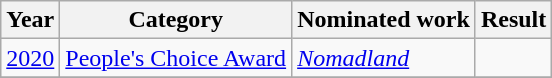<table class="wikitable">
<tr>
<th>Year</th>
<th>Category</th>
<th>Nominated work</th>
<th>Result</th>
</tr>
<tr>
<td><a href='#'>2020</a></td>
<td><a href='#'>People's Choice Award</a></td>
<td><em><a href='#'>Nomadland</a></em></td>
<td></td>
</tr>
<tr>
</tr>
</table>
